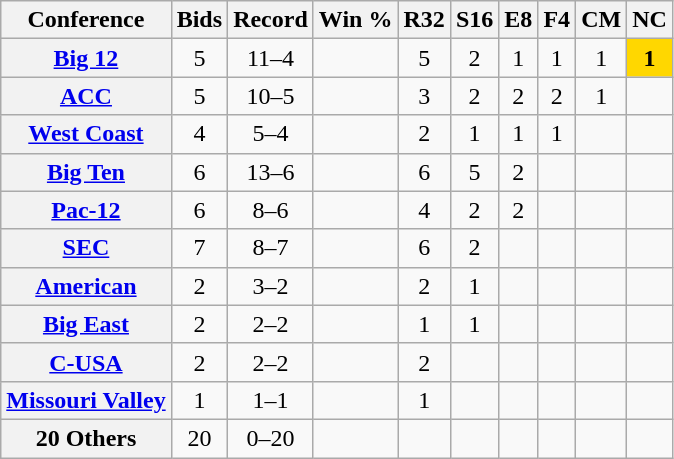<table class="wikitable sortable plainrowheaders" style="text-align:center;">
<tr>
<th scope="col">Conference</th>
<th scope="col">Bids</th>
<th scope="col">Record</th>
<th scope="col">Win %</th>
<th scope="col">R32</th>
<th scope="col">S16</th>
<th scope="col">E8</th>
<th scope="col">F4</th>
<th scope="col">CM</th>
<th scope="col">NC</th>
</tr>
<tr>
<th scope="row"><a href='#'>Big 12</a></th>
<td>5</td>
<td>11–4</td>
<td></td>
<td>5</td>
<td>2</td>
<td>1</td>
<td>1</td>
<td>1</td>
<td style="background:gold;"><strong>1</strong></td>
</tr>
<tr>
<th scope="row"><a href='#'>ACC</a></th>
<td>5</td>
<td>10–5</td>
<td></td>
<td>3</td>
<td>2</td>
<td>2</td>
<td>2</td>
<td>1</td>
<td></td>
</tr>
<tr>
<th scope="row"><a href='#'>West Coast</a></th>
<td>4</td>
<td>5–4</td>
<td></td>
<td>2</td>
<td>1</td>
<td>1</td>
<td>1</td>
<td></td>
<td></td>
</tr>
<tr>
<th scope="row"><a href='#'>Big Ten</a></th>
<td>6</td>
<td>13–6</td>
<td></td>
<td>6</td>
<td>5</td>
<td>2</td>
<td></td>
<td></td>
<td></td>
</tr>
<tr>
<th scope="row"><a href='#'>Pac-12</a></th>
<td>6</td>
<td>8–6</td>
<td></td>
<td>4</td>
<td>2</td>
<td>2</td>
<td></td>
<td></td>
<td></td>
</tr>
<tr>
<th scope="row"><a href='#'>SEC</a></th>
<td>7</td>
<td>8–7</td>
<td></td>
<td>6</td>
<td>2</td>
<td></td>
<td></td>
<td></td>
<td></td>
</tr>
<tr>
<th scope="row"><a href='#'>American</a></th>
<td>2</td>
<td>3–2</td>
<td></td>
<td>2</td>
<td>1</td>
<td></td>
<td></td>
<td></td>
<td></td>
</tr>
<tr>
<th scope="row"><a href='#'>Big East</a></th>
<td>2</td>
<td>2–2</td>
<td></td>
<td>1</td>
<td>1</td>
<td></td>
<td></td>
<td></td>
<td></td>
</tr>
<tr>
<th scope="row"><a href='#'>C-USA</a></th>
<td>2</td>
<td>2–2</td>
<td></td>
<td>2</td>
<td></td>
<td></td>
<td></td>
<td></td>
<td></td>
</tr>
<tr>
<th scope="row"><a href='#'>Missouri Valley</a></th>
<td>1</td>
<td>1–1</td>
<td></td>
<td>1</td>
<td></td>
<td></td>
<td></td>
<td></td>
<td></td>
</tr>
<tr>
<th scope="row">20 Others</th>
<td>20</td>
<td>0–20</td>
<td></td>
<td></td>
<td></td>
<td></td>
<td></td>
<td></td>
<td></td>
</tr>
</table>
